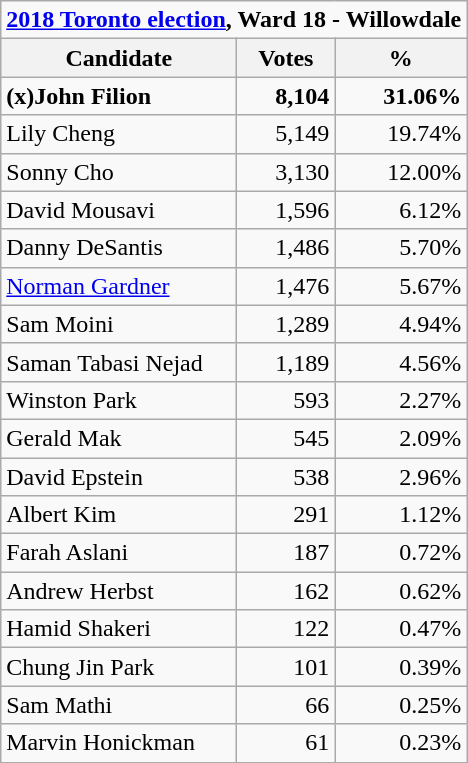<table class="wikitable">
<tr>
<td Colspan="3" align="center"><strong><a href='#'>2018 Toronto election</a>, Ward 18 - Willowdale</strong></td>
</tr>
<tr>
<th bgcolor="#DDDDFF" width="150px">Candidate</th>
<th bgcolor="#DDDDFF">Votes</th>
<th bgcolor="#DDDDFF">%</th>
</tr>
<tr>
<td valign="top"><strong>(x)John Filion</strong></td>
<td valign="top" align="right"><strong>8,104</strong></td>
<td valign="top" align="right"><strong>31.06%</strong></td>
</tr>
<tr>
<td valign="top">Lily Cheng</td>
<td valign="top" align="right">5,149</td>
<td valign="top" align="right">19.74%</td>
</tr>
<tr>
<td valign="top">Sonny Cho</td>
<td valign="top" align="right">3,130</td>
<td valign="top" align="right">12.00%</td>
</tr>
<tr>
<td valign="top">David Mousavi</td>
<td valign="top" align="right">1,596</td>
<td valign="top" align="right">6.12%</td>
</tr>
<tr>
<td valign="top">Danny DeSantis</td>
<td valign="top" align="right">1,486</td>
<td valign="top" align="right">5.70%</td>
</tr>
<tr>
<td valign="top"><a href='#'>Norman Gardner</a></td>
<td valign="top" align="right">1,476</td>
<td valign="top" align="right">5.67%</td>
</tr>
<tr>
<td valign="top">Sam Moini</td>
<td valign="top" align="right">1,289</td>
<td valign="top" align="right">4.94%</td>
</tr>
<tr>
<td valign="top">Saman Tabasi Nejad</td>
<td valign="top" align="right">1,189</td>
<td valign="top" align="right">4.56%</td>
</tr>
<tr>
<td valign="top">Winston Park</td>
<td valign="top" align="right">593</td>
<td valign="top" align="right">2.27%</td>
</tr>
<tr>
<td valign="top">Gerald Mak</td>
<td valign="top" align="right">545</td>
<td valign="top" align="right">2.09%</td>
</tr>
<tr>
<td valign="top">David Epstein</td>
<td valign="top" align="right">538</td>
<td valign="top" align="right">2.96%</td>
</tr>
<tr>
<td valign="top">Albert Kim</td>
<td valign="top" align="right">291</td>
<td valign="top" align="right">1.12%</td>
</tr>
<tr>
<td valign="top">Farah Aslani</td>
<td valign="top" align="right">187</td>
<td valign="top" align="right">0.72%</td>
</tr>
<tr>
<td valign="top">Andrew Herbst</td>
<td valign="top" align="right">162</td>
<td valign="top" align="right">0.62%</td>
</tr>
<tr>
<td valign="top">Hamid Shakeri</td>
<td valign="top" align="right">122</td>
<td valign="top" align="right">0.47%</td>
</tr>
<tr>
<td valign="top">Chung Jin Park</td>
<td valign="top" align="right">101</td>
<td valign="top" align="right">0.39%</td>
</tr>
<tr>
<td valign="top">Sam Mathi</td>
<td valign="top" align="right">66</td>
<td valign="top" align="right">0.25%</td>
</tr>
<tr>
<td>Marvin Honickman</td>
<td valign="top" align="right">61</td>
<td valign="top" align="right">0.23%</td>
</tr>
<tr>
</tr>
</table>
